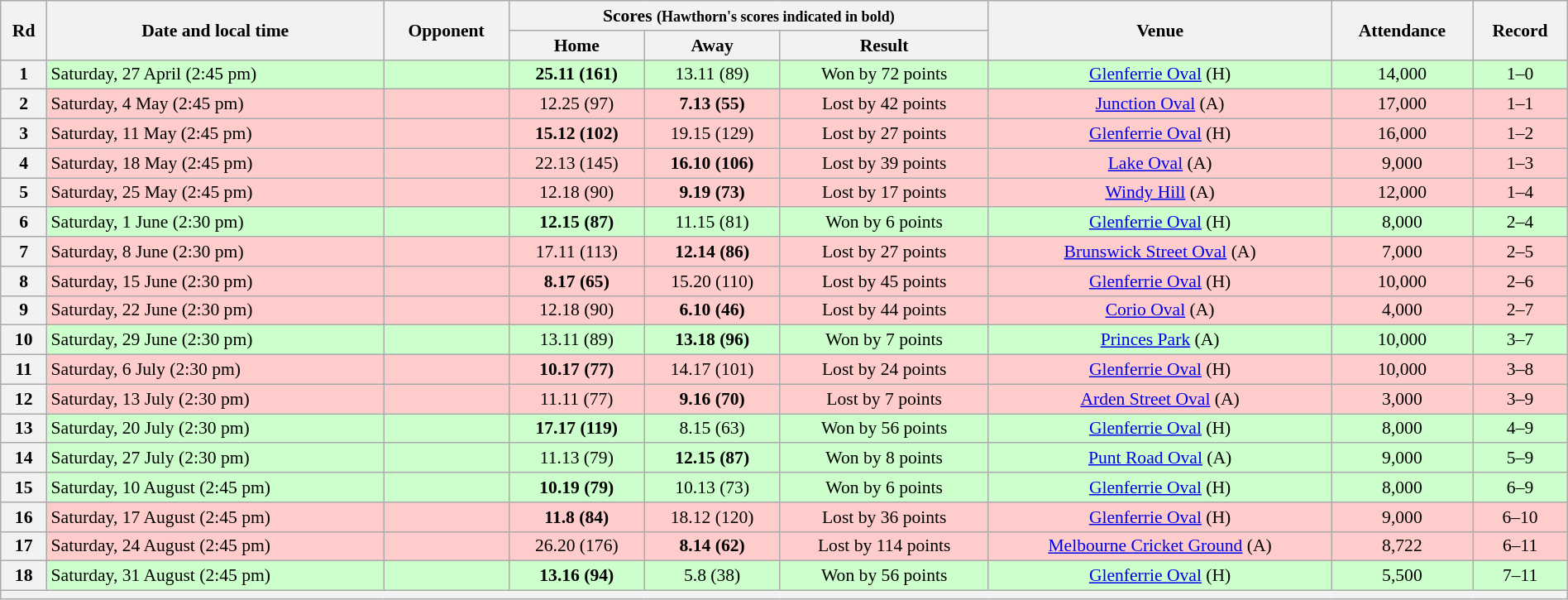<table class="wikitable" style="font-size:90%; text-align:center; width: 100%; margin-left: auto; margin-right: auto">
<tr>
<th rowspan="2">Rd</th>
<th rowspan="2">Date and local time</th>
<th rowspan="2">Opponent</th>
<th colspan="3">Scores <small>(Hawthorn's scores indicated in bold)</small></th>
<th rowspan="2">Venue</th>
<th rowspan="2">Attendance</th>
<th rowspan="2">Record</th>
</tr>
<tr>
<th>Home</th>
<th>Away</th>
<th>Result</th>
</tr>
<tr style="background:#cfc">
<th>1</th>
<td align=left>Saturday, 27 April (2:45 pm)</td>
<td align=left></td>
<td><strong>25.11 (161)</strong></td>
<td>13.11 (89)</td>
<td>Won by 72 points</td>
<td><a href='#'>Glenferrie Oval</a> (H)</td>
<td>14,000</td>
<td>1–0</td>
</tr>
<tr style="background:#fcc;">
<th>2</th>
<td align=left>Saturday, 4 May (2:45 pm)</td>
<td align=left></td>
<td>12.25 (97)</td>
<td><strong>7.13 (55)</strong></td>
<td>Lost by 42 points</td>
<td><a href='#'>Junction Oval</a> (A)</td>
<td>17,000</td>
<td>1–1</td>
</tr>
<tr style="background:#fcc;">
<th>3</th>
<td align=left>Saturday, 11 May (2:45 pm)</td>
<td align=left></td>
<td><strong>15.12 (102)</strong></td>
<td>19.15 (129)</td>
<td>Lost by 27 points</td>
<td><a href='#'>Glenferrie Oval</a> (H)</td>
<td>16,000</td>
<td>1–2</td>
</tr>
<tr style="background:#fcc;">
<th>4</th>
<td align=left>Saturday, 18 May (2:45 pm)</td>
<td align=left></td>
<td>22.13 (145)</td>
<td><strong>16.10 (106)</strong></td>
<td>Lost by 39 points</td>
<td><a href='#'>Lake Oval</a> (A)</td>
<td>9,000</td>
<td>1–3</td>
</tr>
<tr style="background:#fcc;">
<th>5</th>
<td align=left>Saturday, 25 May (2:45 pm)</td>
<td align=left></td>
<td>12.18 (90)</td>
<td><strong>9.19 (73)</strong></td>
<td>Lost by 17 points</td>
<td><a href='#'>Windy Hill</a> (A)</td>
<td>12,000</td>
<td>1–4</td>
</tr>
<tr style="background:#cfc">
<th>6</th>
<td align=left>Saturday, 1 June (2:30 pm)</td>
<td align=left></td>
<td><strong>12.15 (87)</strong></td>
<td>11.15 (81)</td>
<td>Won by 6 points</td>
<td><a href='#'>Glenferrie Oval</a> (H)</td>
<td>8,000</td>
<td>2–4</td>
</tr>
<tr style="background:#fcc;">
<th>7</th>
<td align=left>Saturday, 8 June (2:30 pm)</td>
<td align=left></td>
<td>17.11 (113)</td>
<td><strong>12.14 (86)</strong></td>
<td>Lost by 27 points</td>
<td><a href='#'>Brunswick Street Oval</a> (A)</td>
<td>7,000</td>
<td>2–5</td>
</tr>
<tr style="background:#fcc;">
<th>8</th>
<td align=left>Saturday, 15 June (2:30 pm)</td>
<td align=left></td>
<td><strong>8.17 (65)</strong></td>
<td>15.20 (110)</td>
<td>Lost by 45 points</td>
<td><a href='#'>Glenferrie Oval</a> (H)</td>
<td>10,000</td>
<td>2–6</td>
</tr>
<tr style="background:#fcc;">
<th>9</th>
<td align=left>Saturday, 22 June (2:30 pm)</td>
<td align=left></td>
<td>12.18 (90)</td>
<td><strong>6.10 (46)</strong></td>
<td>Lost by 44 points</td>
<td><a href='#'>Corio Oval</a> (A)</td>
<td>4,000</td>
<td>2–7</td>
</tr>
<tr style="background:#cfc">
<th>10</th>
<td align=left>Saturday, 29 June (2:30 pm)</td>
<td align=left></td>
<td>13.11 (89)</td>
<td><strong>13.18 (96)</strong></td>
<td>Won by 7 points</td>
<td><a href='#'>Princes Park</a> (A)</td>
<td>10,000</td>
<td>3–7</td>
</tr>
<tr style="background:#fcc;">
<th>11</th>
<td align=left>Saturday, 6 July (2:30 pm)</td>
<td align=left></td>
<td><strong>10.17 (77)</strong></td>
<td>14.17 (101)</td>
<td>Lost by 24 points</td>
<td><a href='#'>Glenferrie Oval</a> (H)</td>
<td>10,000</td>
<td>3–8</td>
</tr>
<tr style="background:#fcc;">
<th>12</th>
<td align=left>Saturday, 13 July (2:30 pm)</td>
<td align=left></td>
<td>11.11 (77)</td>
<td><strong>9.16 (70)</strong></td>
<td>Lost by 7 points</td>
<td><a href='#'>Arden Street Oval</a> (A)</td>
<td>3,000</td>
<td>3–9</td>
</tr>
<tr style="background:#cfc">
<th>13</th>
<td align=left>Saturday, 20 July (2:30 pm)</td>
<td align=left></td>
<td><strong>17.17 (119)</strong></td>
<td>8.15 (63)</td>
<td>Won by 56 points</td>
<td><a href='#'>Glenferrie Oval</a> (H)</td>
<td>8,000</td>
<td>4–9</td>
</tr>
<tr style="background:#cfc">
<th>14</th>
<td align=left>Saturday, 27 July (2:30 pm)</td>
<td align=left></td>
<td>11.13 (79)</td>
<td><strong>12.15 (87)</strong></td>
<td>Won by 8 points</td>
<td><a href='#'>Punt Road Oval</a> (A)</td>
<td>9,000</td>
<td>5–9</td>
</tr>
<tr style="background:#cfc">
<th>15</th>
<td align=left>Saturday, 10 August (2:45 pm)</td>
<td align=left></td>
<td><strong>10.19 (79)</strong></td>
<td>10.13 (73)</td>
<td>Won by 6 points</td>
<td><a href='#'>Glenferrie Oval</a> (H)</td>
<td>8,000</td>
<td>6–9</td>
</tr>
<tr style="background:#fcc;">
<th>16</th>
<td align=left>Saturday, 17 August (2:45 pm)</td>
<td align=left></td>
<td><strong>11.8 (84)</strong></td>
<td>18.12 (120)</td>
<td>Lost by 36 points</td>
<td><a href='#'>Glenferrie Oval</a> (H)</td>
<td>9,000</td>
<td>6–10</td>
</tr>
<tr style="background:#fcc;">
<th>17</th>
<td align=left>Saturday, 24 August (2:45 pm)</td>
<td align=left></td>
<td>26.20 (176)</td>
<td><strong>8.14 (62)</strong></td>
<td>Lost by 114 points</td>
<td><a href='#'>Melbourne Cricket Ground</a> (A)</td>
<td>8,722</td>
<td>6–11</td>
</tr>
<tr style="background:#cfc">
<th>18</th>
<td align=left>Saturday, 31 August (2:45 pm)</td>
<td align=left></td>
<td><strong>13.16 (94)</strong></td>
<td>5.8 (38)</td>
<td>Won by 56 points</td>
<td><a href='#'>Glenferrie Oval</a> (H)</td>
<td>5,500</td>
<td>7–11</td>
</tr>
<tr>
<th colspan=9></th>
</tr>
</table>
